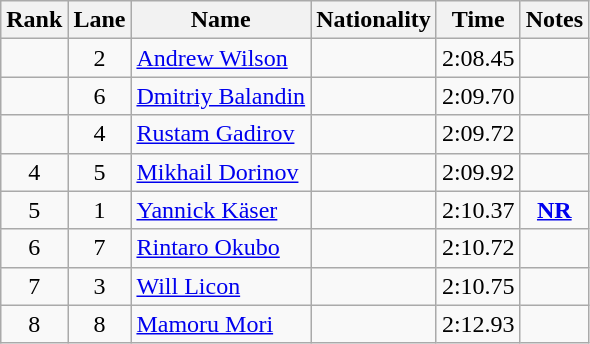<table class="wikitable sortable" style="text-align:center">
<tr>
<th>Rank</th>
<th>Lane</th>
<th>Name</th>
<th>Nationality</th>
<th>Time</th>
<th>Notes</th>
</tr>
<tr>
<td></td>
<td>2</td>
<td align="left"><a href='#'>Andrew Wilson</a></td>
<td align="left"></td>
<td>2:08.45</td>
<td></td>
</tr>
<tr>
<td></td>
<td>6</td>
<td align="left"><a href='#'>Dmitriy Balandin</a></td>
<td align="left"></td>
<td>2:09.70</td>
<td></td>
</tr>
<tr>
<td></td>
<td>4</td>
<td align="left"><a href='#'>Rustam Gadirov</a></td>
<td align="left"></td>
<td>2:09.72</td>
<td></td>
</tr>
<tr>
<td>4</td>
<td>5</td>
<td align="left"><a href='#'>Mikhail Dorinov</a></td>
<td align="left"></td>
<td>2:09.92</td>
<td></td>
</tr>
<tr>
<td>5</td>
<td>1</td>
<td align="left"><a href='#'>Yannick Käser</a></td>
<td align="left"></td>
<td>2:10.37</td>
<td><strong><a href='#'>NR</a></strong></td>
</tr>
<tr>
<td>6</td>
<td>7</td>
<td align="left"><a href='#'>Rintaro Okubo</a></td>
<td align="left"></td>
<td>2:10.72</td>
<td></td>
</tr>
<tr>
<td>7</td>
<td>3</td>
<td align="left"><a href='#'>Will Licon</a></td>
<td align="left"></td>
<td>2:10.75</td>
<td></td>
</tr>
<tr>
<td>8</td>
<td>8</td>
<td align="left"><a href='#'>Mamoru Mori</a></td>
<td align="left"></td>
<td>2:12.93</td>
<td></td>
</tr>
</table>
